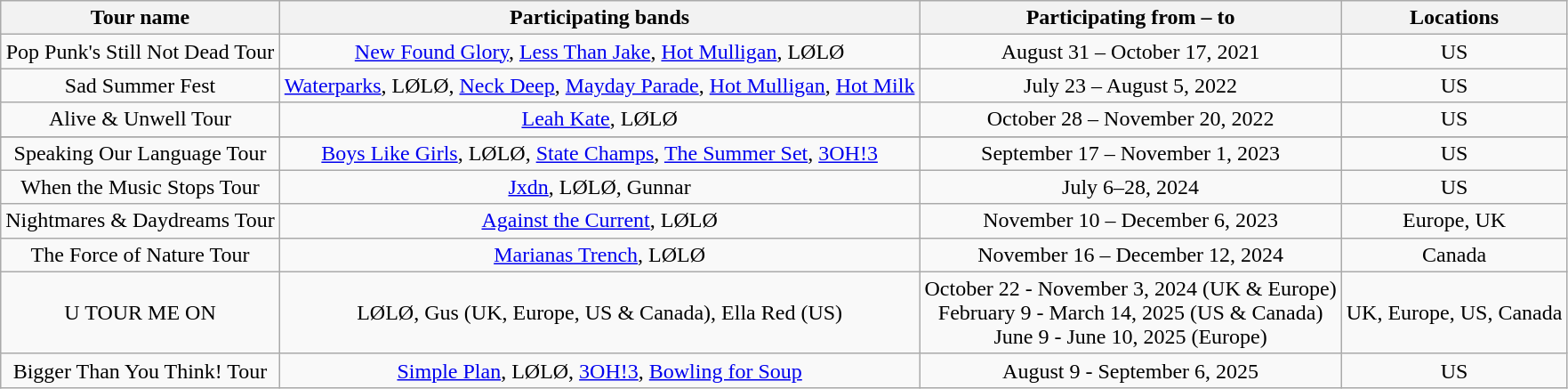<table class="wikitable unsortable" style="text-align: center;">
<tr>
<th>Tour name</th>
<th>Participating bands</th>
<th>Participating from – to</th>
<th>Locations</th>
</tr>
<tr>
<td>Pop Punk's Still Not Dead Tour</td>
<td><a href='#'>New Found Glory</a>, <a href='#'>Less Than Jake</a>, <a href='#'>Hot Mulligan</a>, LØLØ</td>
<td>August 31 – October 17, 2021</td>
<td>US</td>
</tr>
<tr>
<td>Sad Summer Fest</td>
<td><a href='#'>Waterparks</a>, LØLØ, <a href='#'>Neck Deep</a>, <a href='#'>Mayday Parade</a>, <a href='#'>Hot Mulligan</a>, <a href='#'>Hot Milk</a></td>
<td>July 23 – August 5, 2022</td>
<td>US</td>
</tr>
<tr>
<td>Alive & Unwell Tour</td>
<td><a href='#'>Leah Kate</a>, LØLØ</td>
<td>October 28 – November 20, 2022</td>
<td>US</td>
</tr>
<tr>
</tr>
<tr>
<td>Speaking Our Language Tour</td>
<td><a href='#'>Boys Like Girls</a>, LØLØ, <a href='#'>State Champs</a>, <a href='#'>The Summer Set</a>, <a href='#'>3OH!3</a></td>
<td>September 17 – November 1, 2023</td>
<td>US</td>
</tr>
<tr>
<td>When the Music Stops Tour</td>
<td><a href='#'>Jxdn</a>, LØLØ, Gunnar</td>
<td>July 6–28, 2024</td>
<td>US</td>
</tr>
<tr>
<td>Nightmares & Daydreams Tour</td>
<td><a href='#'>Against the Current</a>, LØLØ</td>
<td>November 10 – December 6, 2023</td>
<td>Europe, UK</td>
</tr>
<tr>
<td>The Force of Nature Tour</td>
<td><a href='#'>Marianas Trench</a>, LØLØ</td>
<td>November 16 – December 12, 2024</td>
<td>Canada</td>
</tr>
<tr>
<td>U TOUR ME ON</td>
<td>LØLØ, Gus (UK, Europe, US & Canada), Ella Red (US)</td>
<td>October 22 - November 3, 2024 (UK & Europe)<br>February 9 - March 14, 2025 (US & Canada)<br>June 9 - June 10, 2025 (Europe)</td>
<td>UK, Europe, US, Canada</td>
</tr>
<tr>
<td>Bigger Than You Think! Tour</td>
<td><a href='#'>Simple Plan</a>, LØLØ, <a href='#'>3OH!3</a>, <a href='#'>Bowling for Soup</a></td>
<td>August 9 - September 6, 2025</td>
<td>US</td>
</tr>
</table>
